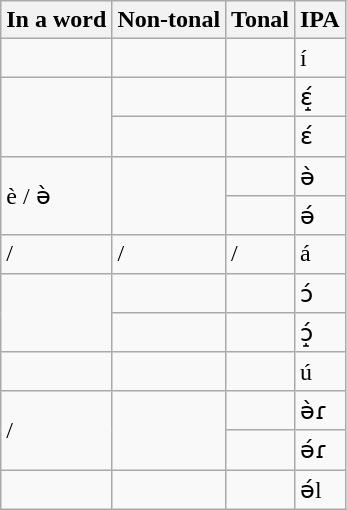<table class="wikitable">
<tr>
<th>In a word</th>
<th>Non-tonal</th>
<th>Tonal</th>
<th>IPA</th>
</tr>
<tr>
<td></td>
<td></td>
<td></td>
<td>í</td>
</tr>
<tr>
<td rowspan="2"></td>
<td></td>
<td></td>
<td>ɛ̝́</td>
</tr>
<tr>
<td></td>
<td></td>
<td>ɛ́</td>
</tr>
<tr>
<td rowspan="2">è / ə̀</td>
<td rowspan="2"></td>
<td></td>
<td>ə̀</td>
</tr>
<tr>
<td></td>
<td>ə́</td>
</tr>
<tr>
<td> / </td>
<td> / </td>
<td> / </td>
<td>á</td>
</tr>
<tr>
<td rowspan="2"></td>
<td></td>
<td></td>
<td>ɔ́</td>
</tr>
<tr>
<td></td>
<td></td>
<td>ɔ̝́</td>
</tr>
<tr>
<td></td>
<td></td>
<td></td>
<td>ú</td>
</tr>
<tr>
<td rowspan="2"> / </td>
<td rowspan="2"></td>
<td></td>
<td>ə̀ɾ</td>
</tr>
<tr>
<td></td>
<td>ə́ɾ</td>
</tr>
<tr>
<td></td>
<td></td>
<td></td>
<td>ə́l</td>
</tr>
</table>
